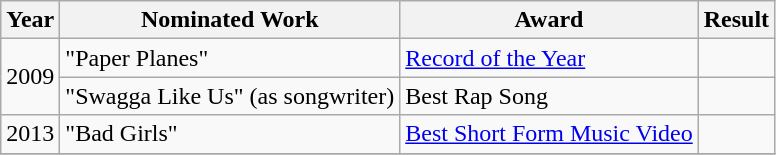<table class="wikitable">
<tr>
<th>Year</th>
<th>Nominated Work</th>
<th>Award</th>
<th>Result</th>
</tr>
<tr>
<td rowspan="2">2009</td>
<td>"Paper Planes"</td>
<td><a href='#'>Record of the Year</a></td>
<td></td>
</tr>
<tr>
<td>"Swagga Like Us" (as songwriter)</td>
<td>Best Rap Song</td>
<td></td>
</tr>
<tr>
<td>2013</td>
<td>"Bad Girls"</td>
<td><a href='#'>Best Short Form Music Video</a></td>
<td></td>
</tr>
<tr>
</tr>
</table>
